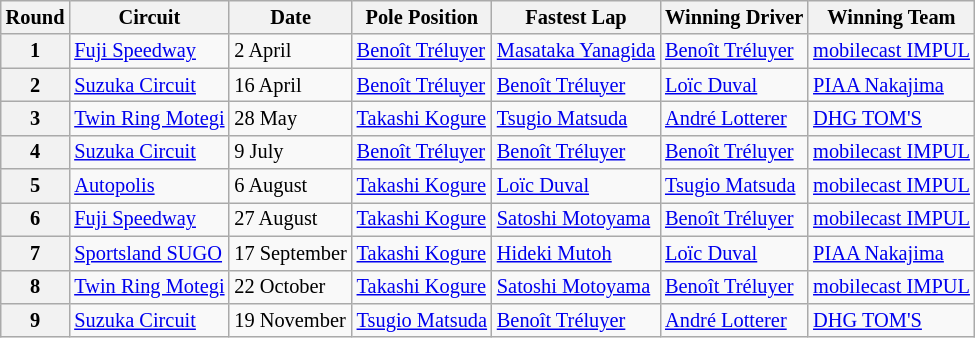<table class="wikitable" style="font-size:85%">
<tr>
<th>Round</th>
<th>Circuit</th>
<th>Date</th>
<th>Pole Position</th>
<th>Fastest Lap</th>
<th>Winning Driver</th>
<th>Winning Team</th>
</tr>
<tr>
<th>1</th>
<td><a href='#'>Fuji Speedway</a></td>
<td>2 April</td>
<td> <a href='#'>Benoît Tréluyer</a></td>
<td> <a href='#'>Masataka Yanagida</a></td>
<td> <a href='#'>Benoît Tréluyer</a></td>
<td><a href='#'>mobilecast IMPUL</a></td>
</tr>
<tr>
<th>2</th>
<td><a href='#'>Suzuka Circuit</a></td>
<td>16 April</td>
<td> <a href='#'>Benoît Tréluyer</a></td>
<td> <a href='#'>Benoît Tréluyer</a></td>
<td> <a href='#'>Loïc Duval</a></td>
<td><a href='#'>PIAA Nakajima</a></td>
</tr>
<tr>
<th>3</th>
<td><a href='#'>Twin Ring Motegi</a></td>
<td>28 May</td>
<td> <a href='#'>Takashi Kogure</a></td>
<td> <a href='#'>Tsugio Matsuda</a></td>
<td> <a href='#'>André Lotterer</a></td>
<td><a href='#'>DHG TOM'S</a></td>
</tr>
<tr>
<th>4</th>
<td><a href='#'>Suzuka Circuit</a></td>
<td>9 July</td>
<td> <a href='#'>Benoît Tréluyer</a></td>
<td> <a href='#'>Benoît Tréluyer</a></td>
<td> <a href='#'>Benoît Tréluyer</a></td>
<td><a href='#'>mobilecast IMPUL</a></td>
</tr>
<tr>
<th>5</th>
<td><a href='#'>Autopolis</a></td>
<td>6 August</td>
<td> <a href='#'>Takashi Kogure</a></td>
<td> <a href='#'>Loïc Duval</a></td>
<td> <a href='#'>Tsugio Matsuda</a></td>
<td><a href='#'>mobilecast IMPUL</a></td>
</tr>
<tr>
<th>6</th>
<td><a href='#'>Fuji Speedway</a></td>
<td>27 August</td>
<td> <a href='#'>Takashi Kogure</a></td>
<td> <a href='#'>Satoshi Motoyama</a></td>
<td> <a href='#'>Benoît Tréluyer</a></td>
<td><a href='#'>mobilecast IMPUL</a></td>
</tr>
<tr>
<th>7</th>
<td><a href='#'>Sportsland SUGO</a></td>
<td>17 September</td>
<td> <a href='#'>Takashi Kogure</a></td>
<td> <a href='#'>Hideki Mutoh</a></td>
<td> <a href='#'>Loïc Duval</a></td>
<td><a href='#'>PIAA Nakajima</a></td>
</tr>
<tr>
<th>8</th>
<td><a href='#'>Twin Ring Motegi</a></td>
<td>22 October</td>
<td> <a href='#'>Takashi Kogure</a></td>
<td> <a href='#'>Satoshi Motoyama</a></td>
<td> <a href='#'>Benoît Tréluyer</a></td>
<td><a href='#'>mobilecast IMPUL</a></td>
</tr>
<tr>
<th>9</th>
<td><a href='#'>Suzuka Circuit</a></td>
<td>19 November</td>
<td> <a href='#'>Tsugio Matsuda</a></td>
<td> <a href='#'>Benoît Tréluyer</a></td>
<td> <a href='#'>André Lotterer</a></td>
<td><a href='#'>DHG TOM'S</a></td>
</tr>
</table>
